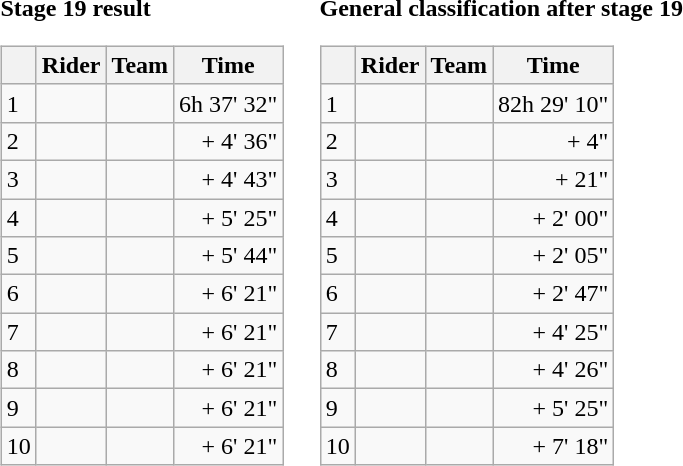<table>
<tr>
<td><strong>Stage 19 result</strong><br><table class="wikitable">
<tr>
<th></th>
<th>Rider</th>
<th>Team</th>
<th>Time</th>
</tr>
<tr>
<td>1</td>
<td></td>
<td></td>
<td align=right>6h 37' 32"</td>
</tr>
<tr>
<td>2</td>
<td></td>
<td></td>
<td align=right>+ 4' 36"</td>
</tr>
<tr>
<td>3</td>
<td></td>
<td></td>
<td align=right>+ 4' 43"</td>
</tr>
<tr>
<td>4</td>
<td></td>
<td></td>
<td align=right>+ 5' 25"</td>
</tr>
<tr>
<td>5</td>
<td> </td>
<td></td>
<td align=right>+ 5' 44"</td>
</tr>
<tr>
<td>6</td>
<td> </td>
<td></td>
<td align=right>+ 6' 21"</td>
</tr>
<tr>
<td>7</td>
<td></td>
<td></td>
<td align=right>+ 6' 21"</td>
</tr>
<tr>
<td>8</td>
<td></td>
<td></td>
<td align=right>+ 6' 21"</td>
</tr>
<tr>
<td>9</td>
<td></td>
<td></td>
<td align=right>+ 6' 21"</td>
</tr>
<tr>
<td>10</td>
<td></td>
<td></td>
<td align=right>+ 6' 21"</td>
</tr>
</table>
</td>
<td></td>
<td><strong>General classification after stage 19</strong><br><table class="wikitable">
<tr>
<th></th>
<th>Rider</th>
<th>Team</th>
<th>Time</th>
</tr>
<tr>
<td>1</td>
<td> </td>
<td></td>
<td align="right">82h 29' 10"</td>
</tr>
<tr>
<td>2</td>
<td> </td>
<td></td>
<td align="right">+ 4"</td>
</tr>
<tr>
<td>3</td>
<td></td>
<td></td>
<td align="right">+ 21"</td>
</tr>
<tr>
<td>4</td>
<td></td>
<td></td>
<td align="right">+ 2' 00"</td>
</tr>
<tr>
<td>5</td>
<td></td>
<td></td>
<td align="right">+ 2' 05"</td>
</tr>
<tr>
<td>6</td>
<td></td>
<td></td>
<td align="right">+ 2' 47"</td>
</tr>
<tr>
<td>7</td>
<td> </td>
<td></td>
<td align="right">+ 4' 25"</td>
</tr>
<tr>
<td>8</td>
<td></td>
<td></td>
<td align="right">+ 4' 26"</td>
</tr>
<tr>
<td>9</td>
<td></td>
<td></td>
<td align="right">+ 5' 25"</td>
</tr>
<tr>
<td>10</td>
<td></td>
<td></td>
<td align="right">+ 7' 18"</td>
</tr>
</table>
</td>
</tr>
</table>
